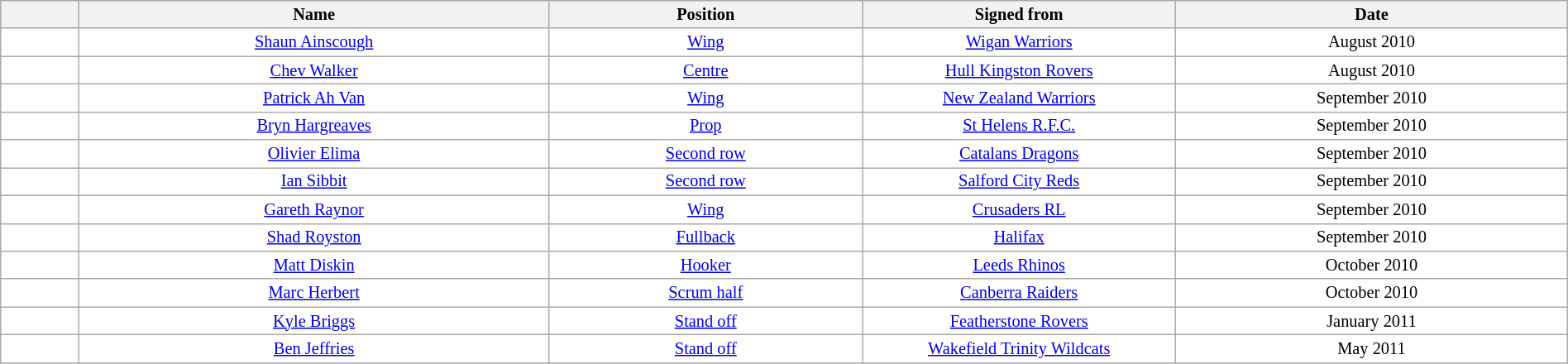<table class="wikitable sortable"  style="width:100%; font-size:85%;">
<tr style="background:#efefef;">
<th width=5%></th>
<th width=30%>Name</th>
<th !width=30%>Position</th>
<th width=20%>Signed from</th>
<th width=25%>Date</th>
</tr>
<tr style="background:#fff;">
<td align=center></td>
<td align=center><a href='#'>Shaun Ainscough</a></td>
<td align=center><a href='#'>Wing</a></td>
<td align=center><a href='#'>Wigan Warriors</a></td>
<td align=center>August 2010</td>
</tr>
<tr style="background:#fff;">
<td align=center></td>
<td align=center><a href='#'>Chev Walker</a></td>
<td align=center><a href='#'>Centre</a></td>
<td align=center><a href='#'>Hull Kingston Rovers</a></td>
<td align=center>August 2010</td>
</tr>
<tr style="background:#fff;">
<td align=center></td>
<td align=center><a href='#'>Patrick Ah Van</a></td>
<td align=center><a href='#'>Wing</a></td>
<td align=center><a href='#'>New Zealand Warriors</a></td>
<td align=center>September 2010</td>
</tr>
<tr style="background:#fff;">
<td align=center></td>
<td align=center><a href='#'>Bryn Hargreaves</a></td>
<td align=center><a href='#'>Prop</a></td>
<td align=center><a href='#'>St Helens R.F.C.</a></td>
<td align=center>September 2010</td>
</tr>
<tr style="background:#fff;">
<td align=center></td>
<td align=center><a href='#'>Olivier Elima</a></td>
<td align=center><a href='#'>Second row</a></td>
<td align=center><a href='#'>Catalans Dragons</a></td>
<td align=center>September 2010</td>
</tr>
<tr style="background:#fff;">
<td align=center></td>
<td align=center><a href='#'>Ian Sibbit</a></td>
<td align=center><a href='#'>Second row</a></td>
<td align=center><a href='#'>Salford City Reds</a></td>
<td align=center>September 2010</td>
</tr>
<tr style="background:#fff;">
<td align=center></td>
<td align=center><a href='#'>Gareth Raynor</a></td>
<td align=center><a href='#'>Wing</a></td>
<td align=center> <a href='#'>Crusaders RL</a></td>
<td align=center>September 2010</td>
</tr>
<tr style="background:#fff;">
<td align=center></td>
<td align=center><a href='#'>Shad Royston</a></td>
<td align=center><a href='#'>Fullback</a></td>
<td align=center><a href='#'>Halifax</a></td>
<td align=center>September 2010</td>
</tr>
<tr style="background:#fff;">
<td align=center></td>
<td align=center><a href='#'>Matt Diskin</a></td>
<td align=center><a href='#'>Hooker</a></td>
<td align=center><a href='#'>Leeds Rhinos</a></td>
<td align=center>October 2010</td>
</tr>
<tr style="background:#fff;">
<td align=center></td>
<td align=center><a href='#'>Marc Herbert</a></td>
<td align=center><a href='#'>Scrum half</a></td>
<td align=center><a href='#'>Canberra Raiders</a></td>
<td align=center>October 2010</td>
</tr>
<tr style="background:#fff;">
<td align=center></td>
<td align=center><a href='#'>Kyle Briggs</a></td>
<td align=center><a href='#'>Stand off</a></td>
<td align=center><a href='#'>Featherstone Rovers</a></td>
<td align=center>January 2011</td>
</tr>
<tr style="background:#fff;">
<td align=center></td>
<td align=center><a href='#'>Ben Jeffries</a></td>
<td align=center><a href='#'>Stand off</a></td>
<td align=center><a href='#'>Wakefield Trinity Wildcats</a></td>
<td align=center>May 2011</td>
</tr>
</table>
